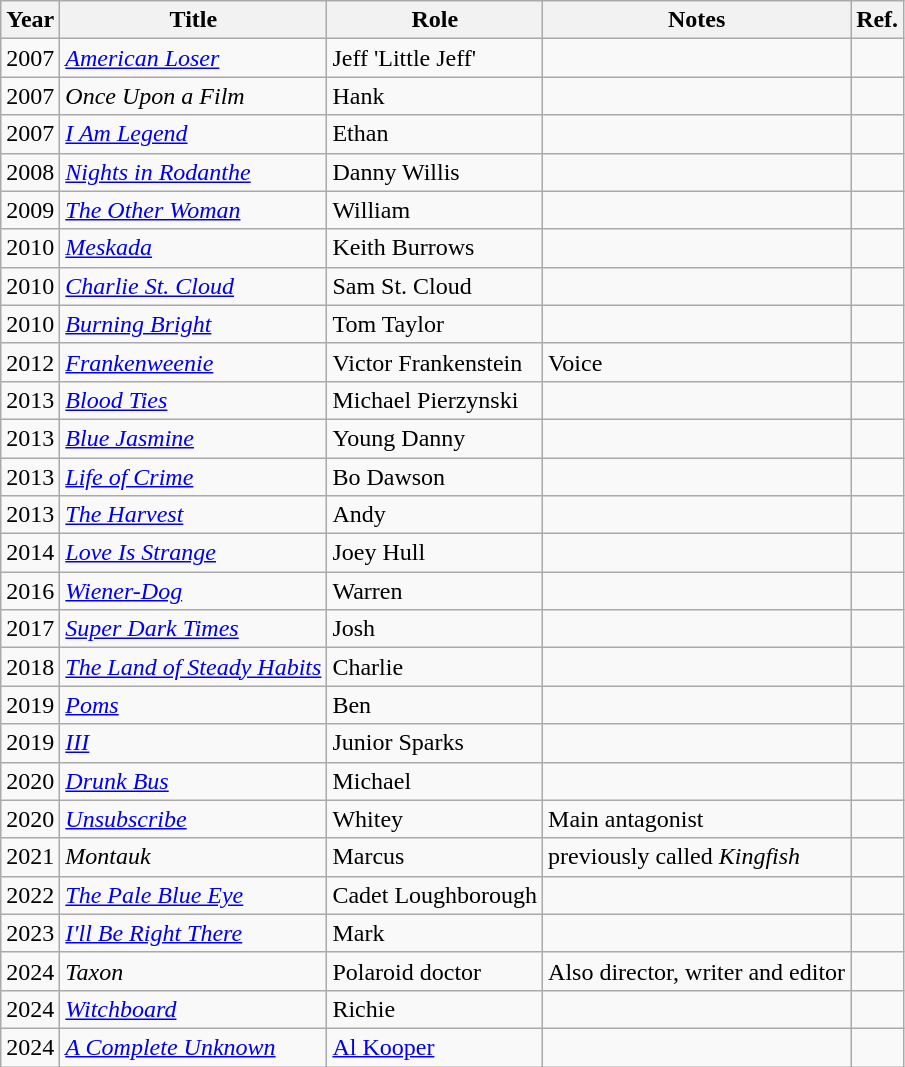<table class="wikitable">
<tr>
<th>Year</th>
<th>Title</th>
<th>Role</th>
<th>Notes</th>
<th>Ref.</th>
</tr>
<tr>
<td>2007</td>
<td><em><a href='#'>American Loser</a></em></td>
<td>Jeff 'Little Jeff'</td>
<td></td>
<td></td>
</tr>
<tr>
<td>2007</td>
<td><em>Once Upon a Film</em></td>
<td>Hank</td>
<td></td>
<td></td>
</tr>
<tr>
<td>2007</td>
<td><em><a href='#'>I Am Legend</a></em></td>
<td>Ethan</td>
<td></td>
<td></td>
</tr>
<tr>
<td>2008</td>
<td><em><a href='#'>Nights in Rodanthe</a></em></td>
<td>Danny Willis</td>
<td></td>
<td></td>
</tr>
<tr>
<td>2009</td>
<td><em><a href='#'>The Other Woman</a></em></td>
<td>William</td>
<td></td>
<td></td>
</tr>
<tr>
<td>2010</td>
<td><em><a href='#'>Meskada</a></em></td>
<td>Keith Burrows</td>
<td></td>
<td></td>
</tr>
<tr>
<td>2010</td>
<td><em><a href='#'>Charlie St. Cloud</a></em></td>
<td>Sam St. Cloud</td>
<td></td>
<td></td>
</tr>
<tr>
<td>2010</td>
<td><em><a href='#'>Burning Bright</a></em></td>
<td>Tom Taylor</td>
<td></td>
<td></td>
</tr>
<tr>
<td>2012</td>
<td><em><a href='#'>Frankenweenie</a></em></td>
<td>Victor Frankenstein</td>
<td>Voice</td>
<td></td>
</tr>
<tr>
<td>2013</td>
<td><em><a href='#'>Blood Ties</a></em></td>
<td>Michael Pierzynski</td>
<td></td>
<td></td>
</tr>
<tr>
<td>2013</td>
<td><em><a href='#'>Blue Jasmine</a></em></td>
<td>Young Danny</td>
<td></td>
<td></td>
</tr>
<tr>
<td>2013</td>
<td><em><a href='#'>Life of Crime</a></em></td>
<td>Bo Dawson</td>
<td></td>
<td></td>
</tr>
<tr>
<td>2013</td>
<td><em><a href='#'>The Harvest</a></em></td>
<td>Andy</td>
<td></td>
<td></td>
</tr>
<tr>
<td>2014</td>
<td><em><a href='#'>Love Is Strange</a></em></td>
<td>Joey Hull</td>
<td></td>
<td></td>
</tr>
<tr>
<td>2016</td>
<td><em><a href='#'>Wiener-Dog</a></em></td>
<td>Warren</td>
<td></td>
<td></td>
</tr>
<tr>
<td>2017</td>
<td><em><a href='#'>Super Dark Times</a></em></td>
<td>Josh</td>
<td></td>
<td></td>
</tr>
<tr>
<td>2018</td>
<td><em><a href='#'>The Land of Steady Habits</a></em></td>
<td>Charlie</td>
<td></td>
<td></td>
</tr>
<tr>
<td>2019</td>
<td><em><a href='#'>Poms</a></em></td>
<td>Ben</td>
<td></td>
<td></td>
</tr>
<tr>
<td>2019</td>
<td><em><a href='#'>III</a></em></td>
<td>Junior Sparks</td>
<td></td>
<td></td>
</tr>
<tr>
<td>2020</td>
<td><em><a href='#'>Drunk Bus</a></em></td>
<td>Michael</td>
<td></td>
<td></td>
</tr>
<tr>
<td>2020</td>
<td><em><a href='#'>Unsubscribe</a></em></td>
<td>Whitey</td>
<td>Main antagonist</td>
<td></td>
</tr>
<tr>
<td>2021</td>
<td><em>Montauk</em></td>
<td>Marcus</td>
<td>previously called <em>Kingfish</em></td>
<td></td>
</tr>
<tr>
<td>2022</td>
<td><em><a href='#'>The Pale Blue Eye</a></em></td>
<td>Cadet Loughborough</td>
<td></td>
<td></td>
</tr>
<tr>
<td>2023</td>
<td><em><a href='#'>I'll Be Right There</a></em></td>
<td>Mark</td>
<td></td>
<td></td>
</tr>
<tr>
<td>2024</td>
<td><em>Taxon</em></td>
<td>Polaroid doctor</td>
<td>Also director, writer and editor</td>
<td></td>
</tr>
<tr>
<td>2024</td>
<td><em><a href='#'>Witchboard</a></em></td>
<td>Richie</td>
<td></td>
<td></td>
</tr>
<tr>
<td>2024</td>
<td><em><a href='#'>A Complete Unknown</a></em></td>
<td><a href='#'>Al Kooper</a></td>
<td></td>
<td></td>
</tr>
</table>
